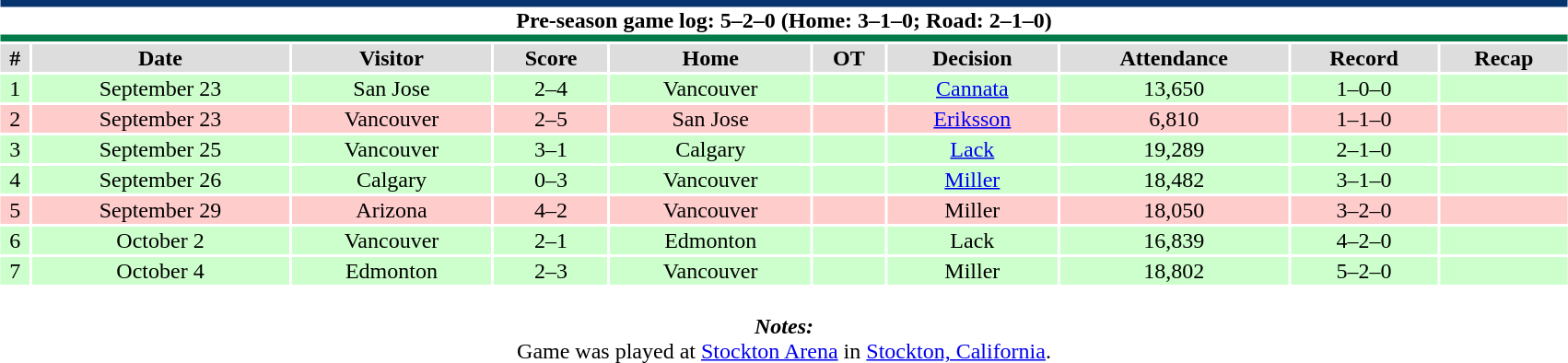<table class="toccolours collapsible collapsed"  style="width:90%; clear:both; margin:1.5em auto; text-align:center;">
<tr>
<th colspan=10 style="background:#fff; border-top:#07346F 5px solid; border-bottom:#047A4A 5px solid;">Pre-season game log: 5–2–0 (Home: 3–1–0; Road: 2–1–0)</th>
</tr>
<tr style="text-align:center; background:#ddd;">
<th>#</th>
<th>Date</th>
<th>Visitor</th>
<th>Score</th>
<th>Home</th>
<th>OT</th>
<th>Decision</th>
<th>Attendance</th>
<th>Record</th>
<th>Recap</th>
</tr>
<tr style="text-align:center; background:#cfc;">
<td>1</td>
<td>September 23</td>
<td>San Jose</td>
<td>2–4</td>
<td>Vancouver</td>
<td></td>
<td><a href='#'>Cannata</a></td>
<td>13,650</td>
<td>1–0–0</td>
<td></td>
</tr>
<tr style="text-align:center; background:#fcc;">
<td>2</td>
<td>September 23</td>
<td>Vancouver</td>
<td>2–5</td>
<td>San Jose</td>
<td></td>
<td><a href='#'>Eriksson</a></td>
<td>6,810</td>
<td>1–1–0</td>
<td></td>
</tr>
<tr style="text-align:center; background:#cfc;">
<td>3</td>
<td>September 25</td>
<td>Vancouver</td>
<td>3–1</td>
<td>Calgary</td>
<td></td>
<td><a href='#'>Lack</a></td>
<td>19,289</td>
<td>2–1–0</td>
<td></td>
</tr>
<tr style="text-align:center; background:#cfc;">
<td>4</td>
<td>September 26</td>
<td>Calgary</td>
<td>0–3</td>
<td>Vancouver</td>
<td></td>
<td><a href='#'>Miller</a></td>
<td>18,482</td>
<td>3–1–0</td>
<td></td>
</tr>
<tr style="text-align:center; background:#fcc;">
<td>5</td>
<td>September 29</td>
<td>Arizona</td>
<td>4–2</td>
<td>Vancouver</td>
<td></td>
<td>Miller</td>
<td>18,050</td>
<td>3–2–0</td>
<td></td>
</tr>
<tr style="text-align:center; background:#cfc;">
<td>6</td>
<td>October 2</td>
<td>Vancouver</td>
<td>2–1</td>
<td>Edmonton</td>
<td></td>
<td>Lack</td>
<td>16,839</td>
<td>4–2–0</td>
<td></td>
</tr>
<tr style="text-align:center; background:#cfc;">
<td>7</td>
<td>October 4</td>
<td>Edmonton</td>
<td>2–3</td>
<td>Vancouver</td>
<td></td>
<td>Miller</td>
<td>18,802</td>
<td>5–2–0</td>
<td></td>
</tr>
<tr>
<td colspan="10" style="text-align:center;"><br><strong><em>Notes:</em></strong><br>
Game was played at <a href='#'>Stockton Arena</a> in <a href='#'>Stockton, California</a>.</td>
</tr>
</table>
